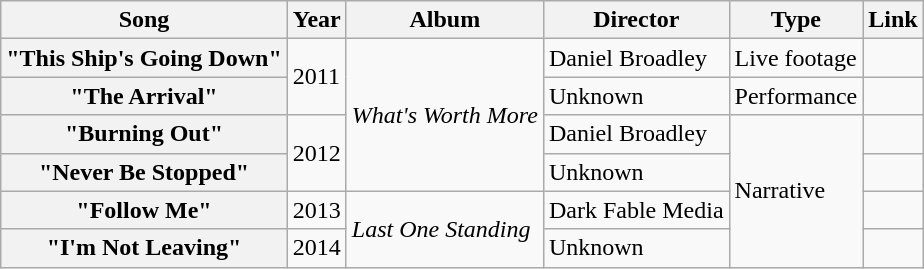<table class="wikitable plainrowheaders">
<tr>
<th>Song</th>
<th>Year</th>
<th>Album</th>
<th>Director</th>
<th>Type</th>
<th>Link</th>
</tr>
<tr>
<th scope="row">"This Ship's Going Down"</th>
<td rowspan=2>2011</td>
<td rowspan=4><em>What's Worth More</em></td>
<td>Daniel Broadley</td>
<td>Live footage</td>
<td></td>
</tr>
<tr>
<th scope="row">"The Arrival"</th>
<td>Unknown</td>
<td>Performance</td>
<td></td>
</tr>
<tr>
<th scope="row">"Burning Out"</th>
<td rowspan=2>2012</td>
<td>Daniel Broadley</td>
<td rowspan=4>Narrative</td>
<td></td>
</tr>
<tr>
<th scope="row">"Never Be Stopped"</th>
<td>Unknown</td>
<td></td>
</tr>
<tr>
<th scope="row">"Follow Me"</th>
<td>2013</td>
<td rowspan=2><em>Last One Standing</em></td>
<td>Dark Fable Media</td>
<td></td>
</tr>
<tr>
<th scope="row">"I'm Not Leaving"</th>
<td>2014</td>
<td>Unknown</td>
<td></td>
</tr>
</table>
